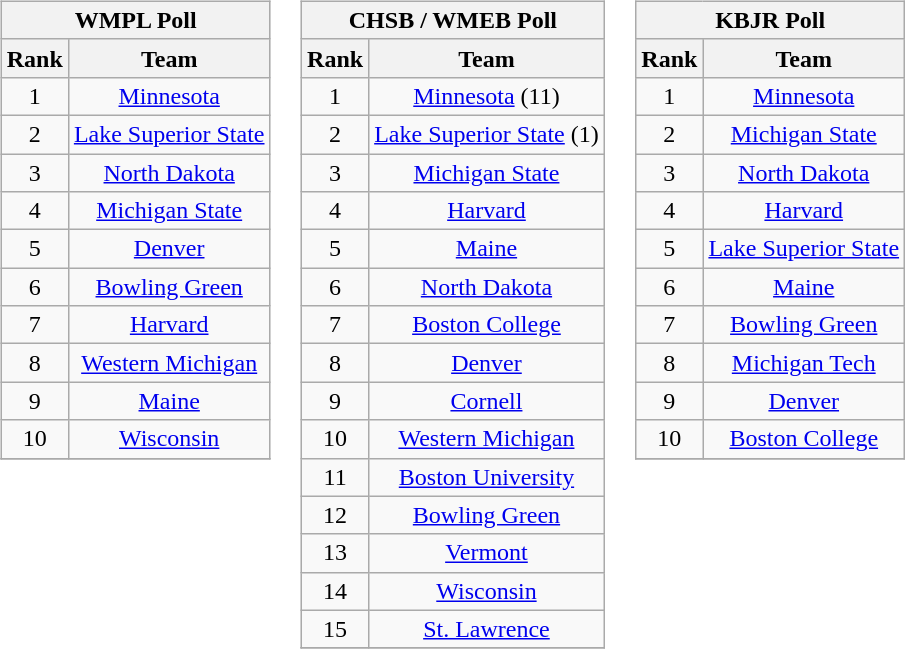<table>
<tr style="vertical-align:top;">
<td><br><table class="wikitable" style="text-align:center;">
<tr>
<th colspan=2><strong>WMPL Poll</strong></th>
</tr>
<tr>
<th>Rank</th>
<th>Team</th>
</tr>
<tr>
<td>1</td>
<td><a href='#'>Minnesota</a></td>
</tr>
<tr>
<td>2</td>
<td><a href='#'>Lake Superior State</a></td>
</tr>
<tr>
<td>3</td>
<td><a href='#'>North Dakota</a></td>
</tr>
<tr>
<td>4</td>
<td><a href='#'>Michigan State</a></td>
</tr>
<tr>
<td>5</td>
<td><a href='#'>Denver</a></td>
</tr>
<tr>
<td>6</td>
<td><a href='#'>Bowling Green</a></td>
</tr>
<tr>
<td>7</td>
<td><a href='#'>Harvard</a></td>
</tr>
<tr>
<td>8</td>
<td><a href='#'>Western Michigan</a></td>
</tr>
<tr>
<td>9</td>
<td><a href='#'>Maine</a></td>
</tr>
<tr>
<td>10</td>
<td><a href='#'>Wisconsin</a></td>
</tr>
<tr>
</tr>
</table>
</td>
<td><br><table class="wikitable" style="text-align:center;">
<tr>
<th colspan=2><strong>CHSB / WMEB Poll</strong></th>
</tr>
<tr>
<th>Rank</th>
<th>Team</th>
</tr>
<tr>
<td>1</td>
<td><a href='#'>Minnesota</a> (11)</td>
</tr>
<tr>
<td>2</td>
<td><a href='#'>Lake Superior State</a> (1)</td>
</tr>
<tr>
<td>3</td>
<td><a href='#'>Michigan State</a></td>
</tr>
<tr>
<td>4</td>
<td><a href='#'>Harvard</a></td>
</tr>
<tr>
<td>5</td>
<td><a href='#'>Maine</a></td>
</tr>
<tr>
<td>6</td>
<td><a href='#'>North Dakota</a></td>
</tr>
<tr>
<td>7</td>
<td><a href='#'>Boston College</a></td>
</tr>
<tr>
<td>8</td>
<td><a href='#'>Denver</a></td>
</tr>
<tr>
<td>9</td>
<td><a href='#'>Cornell</a></td>
</tr>
<tr>
<td>10</td>
<td><a href='#'>Western Michigan</a></td>
</tr>
<tr>
<td>11</td>
<td><a href='#'>Boston University</a></td>
</tr>
<tr>
<td>12</td>
<td><a href='#'>Bowling Green</a></td>
</tr>
<tr>
<td>13</td>
<td><a href='#'>Vermont</a></td>
</tr>
<tr>
<td>14</td>
<td><a href='#'>Wisconsin</a></td>
</tr>
<tr>
<td>15</td>
<td><a href='#'>St. Lawrence</a></td>
</tr>
<tr>
</tr>
</table>
</td>
<td><br><table class="wikitable" style="text-align:center;">
<tr>
<th colspan=2><strong>KBJR Poll</strong></th>
</tr>
<tr>
<th>Rank</th>
<th>Team</th>
</tr>
<tr>
<td>1</td>
<td><a href='#'>Minnesota</a></td>
</tr>
<tr>
<td>2</td>
<td><a href='#'>Michigan State</a></td>
</tr>
<tr>
<td>3</td>
<td><a href='#'>North Dakota</a></td>
</tr>
<tr>
<td>4</td>
<td><a href='#'>Harvard</a></td>
</tr>
<tr>
<td>5</td>
<td><a href='#'>Lake Superior State</a></td>
</tr>
<tr>
<td>6</td>
<td><a href='#'>Maine</a></td>
</tr>
<tr>
<td>7</td>
<td><a href='#'>Bowling Green</a></td>
</tr>
<tr>
<td>8</td>
<td><a href='#'>Michigan Tech</a></td>
</tr>
<tr>
<td>9</td>
<td><a href='#'>Denver</a></td>
</tr>
<tr>
<td>10</td>
<td><a href='#'>Boston College</a></td>
</tr>
<tr>
</tr>
</table>
</td>
</tr>
</table>
